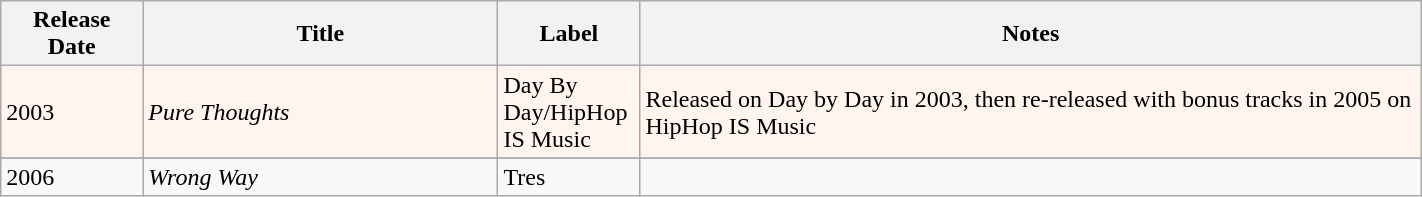<table class="wikitable" width="75%" style="margin-left:1em">
<tr>
<th width="10%">Release Date</th>
<th width="25%">Title</th>
<th width="10%">Label</th>
<th>Notes</th>
</tr>
<tr style="background:seashell">
<td>2003</td>
<td><em>Pure Thoughts</em></td>
<td>Day By Day/HipHop IS Music</td>
<td>Released on Day by Day in 2003, then re-released with bonus tracks in 2005 on HipHop IS Music</td>
</tr>
<tr>
</tr>
<tr>
<td>2006</td>
<td><em>Wrong Way</em></td>
<td>Tres</td>
<td></td>
</tr>
</table>
